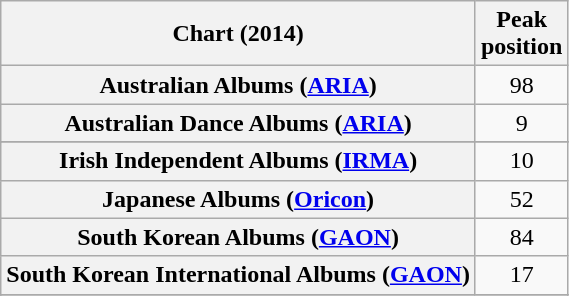<table class="wikitable plainrowheaders sortable">
<tr>
<th scope="col">Chart (2014)</th>
<th scope="col">Peak<br>position</th>
</tr>
<tr>
<th scope="row">Australian Albums (<a href='#'>ARIA</a>)</th>
<td align=center>98</td>
</tr>
<tr>
<th scope="row">Australian Dance Albums (<a href='#'>ARIA</a>)</th>
<td align=center>9</td>
</tr>
<tr>
</tr>
<tr>
</tr>
<tr>
</tr>
<tr>
<th scope="row">Irish Independent Albums (<a href='#'>IRMA</a>)</th>
<td align=center>10</td>
</tr>
<tr>
<th scope="row">Japanese Albums (<a href='#'>Oricon</a>)</th>
<td align=center>52</td>
</tr>
<tr>
<th scope="row">South Korean Albums (<a href='#'>GAON</a>)</th>
<td align=center>84</td>
</tr>
<tr>
<th scope="row">South Korean International Albums (<a href='#'>GAON</a>)</th>
<td align=center>17</td>
</tr>
<tr>
</tr>
<tr>
</tr>
<tr>
</tr>
<tr>
</tr>
<tr>
</tr>
<tr>
</tr>
<tr>
</tr>
</table>
